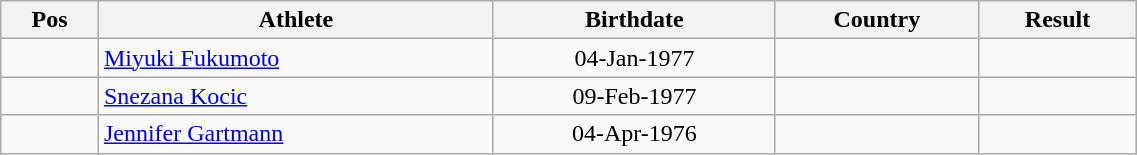<table class="wikitable"  style="text-align:center; width:60%;">
<tr>
<th>Pos</th>
<th>Athlete</th>
<th>Birthdate</th>
<th>Country</th>
<th>Result</th>
</tr>
<tr>
<td align=center></td>
<td align=left><a href='#'>Miyuki Fukumoto</a></td>
<td>04-Jan-1977</td>
<td align=left></td>
<td></td>
</tr>
<tr>
<td align=center></td>
<td align=left><a href='#'>Snezana Kocic</a></td>
<td>09-Feb-1977</td>
<td align=left></td>
<td></td>
</tr>
<tr>
<td align=center></td>
<td align=left><a href='#'>Jennifer Gartmann</a></td>
<td>04-Apr-1976</td>
<td align=left></td>
<td></td>
</tr>
</table>
